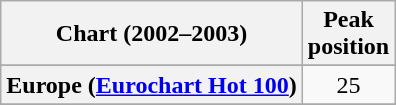<table class="wikitable sortable plainrowheaders" style="text-align:center">
<tr>
<th scope="col">Chart (2002–2003)</th>
<th scope="col">Peak<br>position</th>
</tr>
<tr>
</tr>
<tr>
<th scope="row">Europe (<a href='#'>Eurochart Hot 100</a>)</th>
<td>25</td>
</tr>
<tr>
</tr>
<tr>
</tr>
<tr>
</tr>
<tr>
</tr>
<tr>
</tr>
<tr>
</tr>
<tr>
</tr>
<tr>
</tr>
</table>
